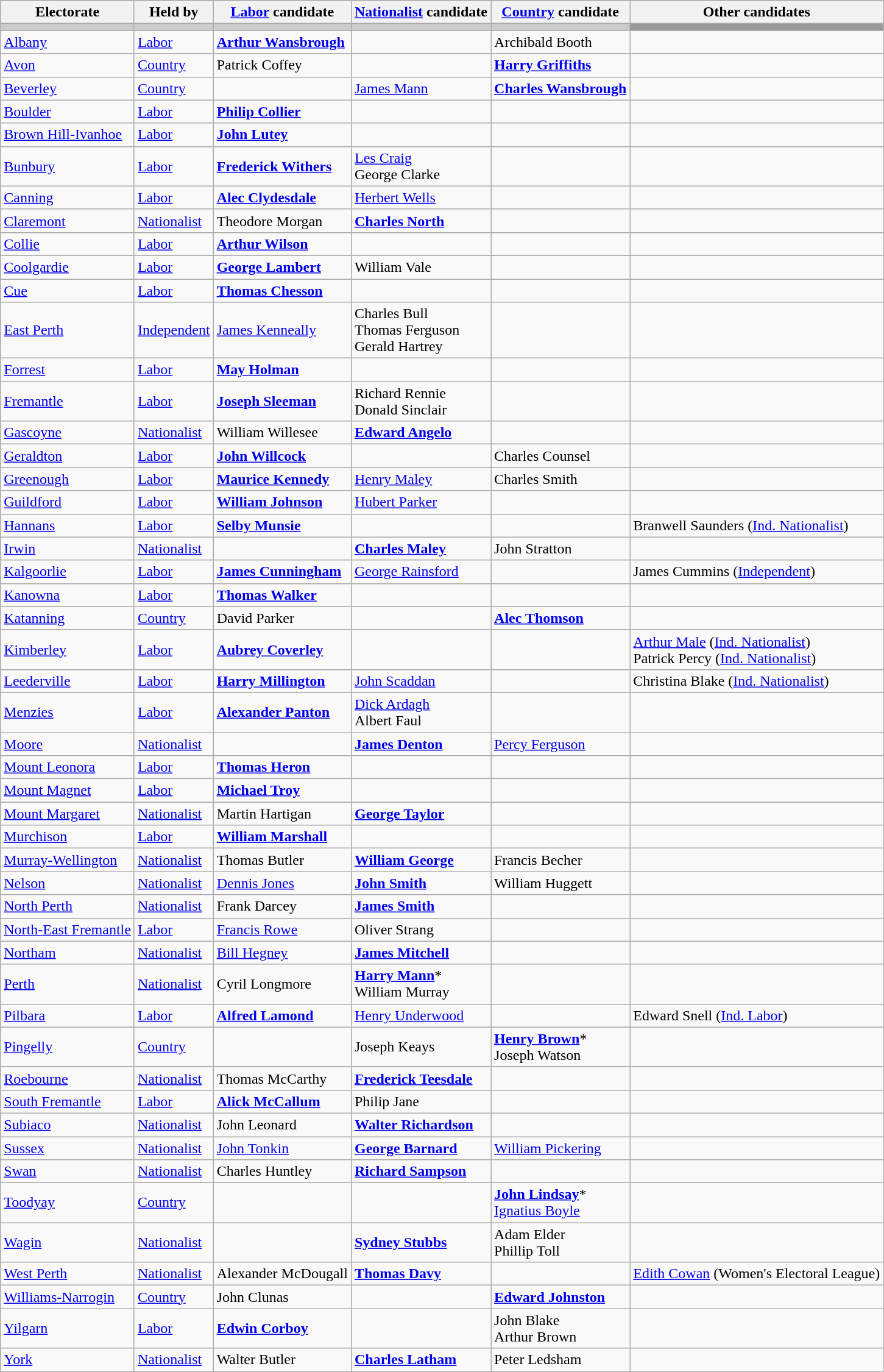<table class="wikitable">
<tr>
<th>Electorate</th>
<th>Held by</th>
<th><a href='#'>Labor</a> candidate</th>
<th><a href='#'>Nationalist</a> candidate</th>
<th><a href='#'>Country</a> candidate</th>
<th>Other candidates</th>
</tr>
<tr bgcolor="#cccccc">
<td></td>
<td></td>
<td></td>
<td></td>
<td></td>
<td bgcolor="#999999"></td>
</tr>
<tr>
<td><a href='#'>Albany</a></td>
<td><a href='#'>Labor</a></td>
<td><strong><a href='#'>Arthur Wansbrough</a></strong></td>
<td></td>
<td>Archibald Booth</td>
<td></td>
</tr>
<tr>
<td><a href='#'>Avon</a></td>
<td><a href='#'>Country</a></td>
<td>Patrick Coffey</td>
<td></td>
<td><strong><a href='#'>Harry Griffiths</a></strong></td>
<td></td>
</tr>
<tr>
<td><a href='#'>Beverley</a></td>
<td><a href='#'>Country</a></td>
<td></td>
<td><a href='#'>James Mann</a></td>
<td><strong><a href='#'>Charles Wansbrough</a></strong></td>
<td></td>
</tr>
<tr>
<td><a href='#'>Boulder</a></td>
<td><a href='#'>Labor</a></td>
<td><strong><a href='#'>Philip Collier</a></strong></td>
<td></td>
<td></td>
<td></td>
</tr>
<tr>
<td><a href='#'>Brown Hill-Ivanhoe</a></td>
<td><a href='#'>Labor</a></td>
<td><strong><a href='#'>John Lutey</a></strong></td>
<td></td>
<td></td>
<td></td>
</tr>
<tr>
<td><a href='#'>Bunbury</a></td>
<td><a href='#'>Labor</a></td>
<td><strong><a href='#'>Frederick Withers</a></strong></td>
<td><a href='#'>Les Craig</a> <br> George Clarke</td>
<td></td>
<td></td>
</tr>
<tr>
<td><a href='#'>Canning</a></td>
<td><a href='#'>Labor</a></td>
<td><strong><a href='#'>Alec Clydesdale</a></strong></td>
<td><a href='#'>Herbert Wells</a></td>
<td></td>
<td></td>
</tr>
<tr>
<td><a href='#'>Claremont</a></td>
<td><a href='#'>Nationalist</a></td>
<td>Theodore Morgan</td>
<td><strong><a href='#'>Charles North</a></strong></td>
<td></td>
<td></td>
</tr>
<tr>
<td><a href='#'>Collie</a></td>
<td><a href='#'>Labor</a></td>
<td><strong><a href='#'>Arthur Wilson</a></strong></td>
<td></td>
<td></td>
<td></td>
</tr>
<tr>
<td><a href='#'>Coolgardie</a></td>
<td><a href='#'>Labor</a></td>
<td><strong><a href='#'>George Lambert</a></strong></td>
<td>William Vale</td>
<td></td>
<td></td>
</tr>
<tr>
<td><a href='#'>Cue</a></td>
<td><a href='#'>Labor</a></td>
<td><strong><a href='#'>Thomas Chesson</a></strong></td>
<td></td>
<td></td>
<td></td>
</tr>
<tr>
<td><a href='#'>East Perth</a></td>
<td><a href='#'>Independent</a></td>
<td><a href='#'>James Kenneally</a></td>
<td>Charles Bull <br> Thomas Ferguson <br> Gerald Hartrey</td>
<td></td>
<td></td>
</tr>
<tr>
<td><a href='#'>Forrest</a></td>
<td><a href='#'>Labor</a></td>
<td><strong><a href='#'>May Holman</a></strong></td>
<td></td>
<td></td>
<td></td>
</tr>
<tr>
<td><a href='#'>Fremantle</a></td>
<td><a href='#'>Labor</a></td>
<td><strong><a href='#'>Joseph Sleeman</a></strong></td>
<td>Richard Rennie <br> Donald Sinclair</td>
<td></td>
<td></td>
</tr>
<tr>
<td><a href='#'>Gascoyne</a></td>
<td><a href='#'>Nationalist</a></td>
<td>William Willesee</td>
<td><strong><a href='#'>Edward Angelo</a></strong></td>
<td></td>
<td></td>
</tr>
<tr>
<td><a href='#'>Geraldton</a></td>
<td><a href='#'>Labor</a></td>
<td><strong><a href='#'>John Willcock</a></strong></td>
<td></td>
<td>Charles Counsel</td>
<td></td>
</tr>
<tr>
<td><a href='#'>Greenough</a></td>
<td><a href='#'>Labor</a></td>
<td><strong><a href='#'>Maurice Kennedy</a></strong></td>
<td><a href='#'>Henry Maley</a></td>
<td>Charles Smith</td>
<td></td>
</tr>
<tr>
<td><a href='#'>Guildford</a></td>
<td><a href='#'>Labor</a></td>
<td><strong><a href='#'>William Johnson</a></strong></td>
<td><a href='#'>Hubert Parker</a></td>
<td></td>
<td></td>
</tr>
<tr>
<td><a href='#'>Hannans</a></td>
<td><a href='#'>Labor</a></td>
<td><strong><a href='#'>Selby Munsie</a></strong></td>
<td></td>
<td></td>
<td>Branwell Saunders (<a href='#'>Ind. Nationalist</a>)</td>
</tr>
<tr>
<td><a href='#'>Irwin</a></td>
<td><a href='#'>Nationalist</a></td>
<td></td>
<td><strong><a href='#'>Charles Maley</a></strong></td>
<td>John Stratton</td>
<td></td>
</tr>
<tr>
<td><a href='#'>Kalgoorlie</a></td>
<td><a href='#'>Labor</a></td>
<td><strong><a href='#'>James Cunningham</a></strong></td>
<td><a href='#'>George Rainsford</a></td>
<td></td>
<td>James Cummins (<a href='#'>Independent</a>)</td>
</tr>
<tr>
<td><a href='#'>Kanowna</a></td>
<td><a href='#'>Labor</a></td>
<td><strong><a href='#'>Thomas Walker</a></strong></td>
<td></td>
<td></td>
<td></td>
</tr>
<tr>
<td><a href='#'>Katanning</a></td>
<td><a href='#'>Country</a></td>
<td>David Parker</td>
<td></td>
<td><strong><a href='#'>Alec Thomson</a></strong></td>
<td></td>
</tr>
<tr>
<td><a href='#'>Kimberley</a></td>
<td><a href='#'>Labor</a></td>
<td><strong><a href='#'>Aubrey Coverley</a></strong></td>
<td></td>
<td></td>
<td><a href='#'>Arthur Male</a> (<a href='#'>Ind. Nationalist</a>) <br> Patrick Percy (<a href='#'>Ind. Nationalist</a>)</td>
</tr>
<tr>
<td><a href='#'>Leederville</a></td>
<td><a href='#'>Labor</a></td>
<td><strong><a href='#'>Harry Millington</a></strong></td>
<td><a href='#'>John Scaddan</a></td>
<td></td>
<td>Christina Blake (<a href='#'>Ind. Nationalist</a>)</td>
</tr>
<tr>
<td><a href='#'>Menzies</a></td>
<td><a href='#'>Labor</a></td>
<td><strong><a href='#'>Alexander Panton</a></strong></td>
<td><a href='#'>Dick Ardagh</a> <br> Albert Faul</td>
<td></td>
<td></td>
</tr>
<tr>
<td><a href='#'>Moore</a></td>
<td><a href='#'>Nationalist</a></td>
<td></td>
<td><strong><a href='#'>James Denton</a></strong></td>
<td><a href='#'>Percy Ferguson</a></td>
<td></td>
</tr>
<tr>
<td><a href='#'>Mount Leonora</a></td>
<td><a href='#'>Labor</a></td>
<td><strong><a href='#'>Thomas Heron</a></strong></td>
<td></td>
<td></td>
<td></td>
</tr>
<tr>
<td><a href='#'>Mount Magnet</a></td>
<td><a href='#'>Labor</a></td>
<td><strong><a href='#'>Michael Troy</a></strong></td>
<td></td>
<td></td>
<td></td>
</tr>
<tr>
<td><a href='#'>Mount Margaret</a></td>
<td><a href='#'>Nationalist</a></td>
<td>Martin Hartigan</td>
<td><strong><a href='#'>George Taylor</a></strong></td>
<td></td>
<td></td>
</tr>
<tr>
<td><a href='#'>Murchison</a></td>
<td><a href='#'>Labor</a></td>
<td><strong><a href='#'>William Marshall</a></strong></td>
<td></td>
<td></td>
<td></td>
</tr>
<tr>
<td><a href='#'>Murray-Wellington</a></td>
<td><a href='#'>Nationalist</a></td>
<td>Thomas Butler</td>
<td><strong><a href='#'>William George</a></strong></td>
<td>Francis Becher</td>
<td></td>
</tr>
<tr>
<td><a href='#'>Nelson</a></td>
<td><a href='#'>Nationalist</a></td>
<td><a href='#'>Dennis Jones</a></td>
<td><strong><a href='#'>John Smith</a></strong></td>
<td>William Huggett</td>
<td></td>
</tr>
<tr>
<td><a href='#'>North Perth</a></td>
<td><a href='#'>Nationalist</a></td>
<td>Frank Darcey</td>
<td><strong><a href='#'>James Smith</a></strong></td>
<td></td>
<td></td>
</tr>
<tr>
<td><a href='#'>North-East Fremantle</a></td>
<td><a href='#'>Labor</a></td>
<td><a href='#'>Francis Rowe</a></td>
<td>Oliver Strang</td>
<td></td>
<td></td>
</tr>
<tr>
<td><a href='#'>Northam</a></td>
<td><a href='#'>Nationalist</a></td>
<td><a href='#'>Bill Hegney</a></td>
<td><strong><a href='#'>James Mitchell</a></strong></td>
<td></td>
<td></td>
</tr>
<tr>
<td><a href='#'>Perth</a></td>
<td><a href='#'>Nationalist</a></td>
<td>Cyril Longmore</td>
<td><strong><a href='#'>Harry Mann</a></strong>* <br> William Murray</td>
<td></td>
<td></td>
</tr>
<tr>
<td><a href='#'>Pilbara</a></td>
<td><a href='#'>Labor</a></td>
<td><strong><a href='#'>Alfred Lamond</a></strong></td>
<td><a href='#'>Henry Underwood</a></td>
<td></td>
<td>Edward Snell (<a href='#'>Ind. Labor</a>)</td>
</tr>
<tr>
<td><a href='#'>Pingelly</a></td>
<td><a href='#'>Country</a></td>
<td></td>
<td>Joseph Keays</td>
<td><strong><a href='#'>Henry Brown</a></strong>* <br> Joseph Watson</td>
<td></td>
</tr>
<tr>
<td><a href='#'>Roebourne</a></td>
<td><a href='#'>Nationalist</a></td>
<td>Thomas McCarthy</td>
<td><strong><a href='#'>Frederick Teesdale</a></strong></td>
<td></td>
<td></td>
</tr>
<tr>
<td><a href='#'>South Fremantle</a></td>
<td><a href='#'>Labor</a></td>
<td><strong><a href='#'>Alick McCallum</a></strong></td>
<td>Philip Jane</td>
<td></td>
<td></td>
</tr>
<tr>
<td><a href='#'>Subiaco</a></td>
<td><a href='#'>Nationalist</a></td>
<td>John Leonard</td>
<td><strong><a href='#'>Walter Richardson</a></strong></td>
<td></td>
<td></td>
</tr>
<tr>
<td><a href='#'>Sussex</a></td>
<td><a href='#'>Nationalist</a></td>
<td><a href='#'>John Tonkin</a></td>
<td><strong><a href='#'>George Barnard</a></strong></td>
<td><a href='#'>William Pickering</a></td>
<td></td>
</tr>
<tr>
<td><a href='#'>Swan</a></td>
<td><a href='#'>Nationalist</a></td>
<td>Charles Huntley</td>
<td><strong><a href='#'>Richard Sampson</a></strong></td>
<td></td>
<td></td>
</tr>
<tr>
<td><a href='#'>Toodyay</a></td>
<td><a href='#'>Country</a></td>
<td></td>
<td></td>
<td><strong><a href='#'>John Lindsay</a></strong>* <br> <a href='#'>Ignatius Boyle</a></td>
<td></td>
</tr>
<tr>
<td><a href='#'>Wagin</a></td>
<td><a href='#'>Nationalist</a></td>
<td></td>
<td><strong><a href='#'>Sydney Stubbs</a></strong></td>
<td>Adam Elder <br> Phillip Toll</td>
<td></td>
</tr>
<tr>
<td><a href='#'>West Perth</a></td>
<td><a href='#'>Nationalist</a></td>
<td>Alexander McDougall</td>
<td><strong><a href='#'>Thomas Davy</a></strong></td>
<td></td>
<td><a href='#'>Edith Cowan</a> (Women's Electoral League)</td>
</tr>
<tr>
<td><a href='#'>Williams-Narrogin</a></td>
<td><a href='#'>Country</a></td>
<td>John Clunas</td>
<td></td>
<td><strong><a href='#'>Edward Johnston</a></strong></td>
<td></td>
</tr>
<tr>
<td><a href='#'>Yilgarn</a></td>
<td><a href='#'>Labor</a></td>
<td><strong><a href='#'>Edwin Corboy</a></strong></td>
<td></td>
<td>John Blake <br> Arthur Brown</td>
<td></td>
</tr>
<tr>
<td><a href='#'>York</a></td>
<td><a href='#'>Nationalist</a></td>
<td>Walter Butler</td>
<td><strong><a href='#'>Charles Latham</a></strong></td>
<td>Peter Ledsham</td>
<td></td>
</tr>
<tr>
</tr>
</table>
